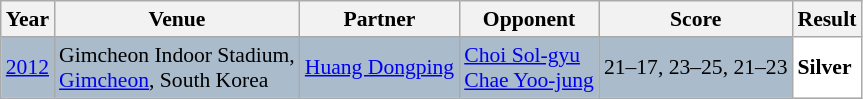<table class="sortable wikitable" style="font-size: 90%;">
<tr>
<th>Year</th>
<th>Venue</th>
<th>Partner</th>
<th>Opponent</th>
<th>Score</th>
<th>Result</th>
</tr>
<tr style="background:#AABBCC">
<td align="center"><a href='#'>2012</a></td>
<td align="left">Gimcheon Indoor Stadium,<br><a href='#'>Gimcheon</a>, South Korea</td>
<td align="left"> <a href='#'>Huang Dongping</a></td>
<td align="left"> <a href='#'>Choi Sol-gyu</a> <br>  <a href='#'>Chae Yoo-jung</a></td>
<td align="left">21–17, 23–25, 21–23</td>
<td style="text-align:left; background:white"> <strong>Silver</strong></td>
</tr>
</table>
